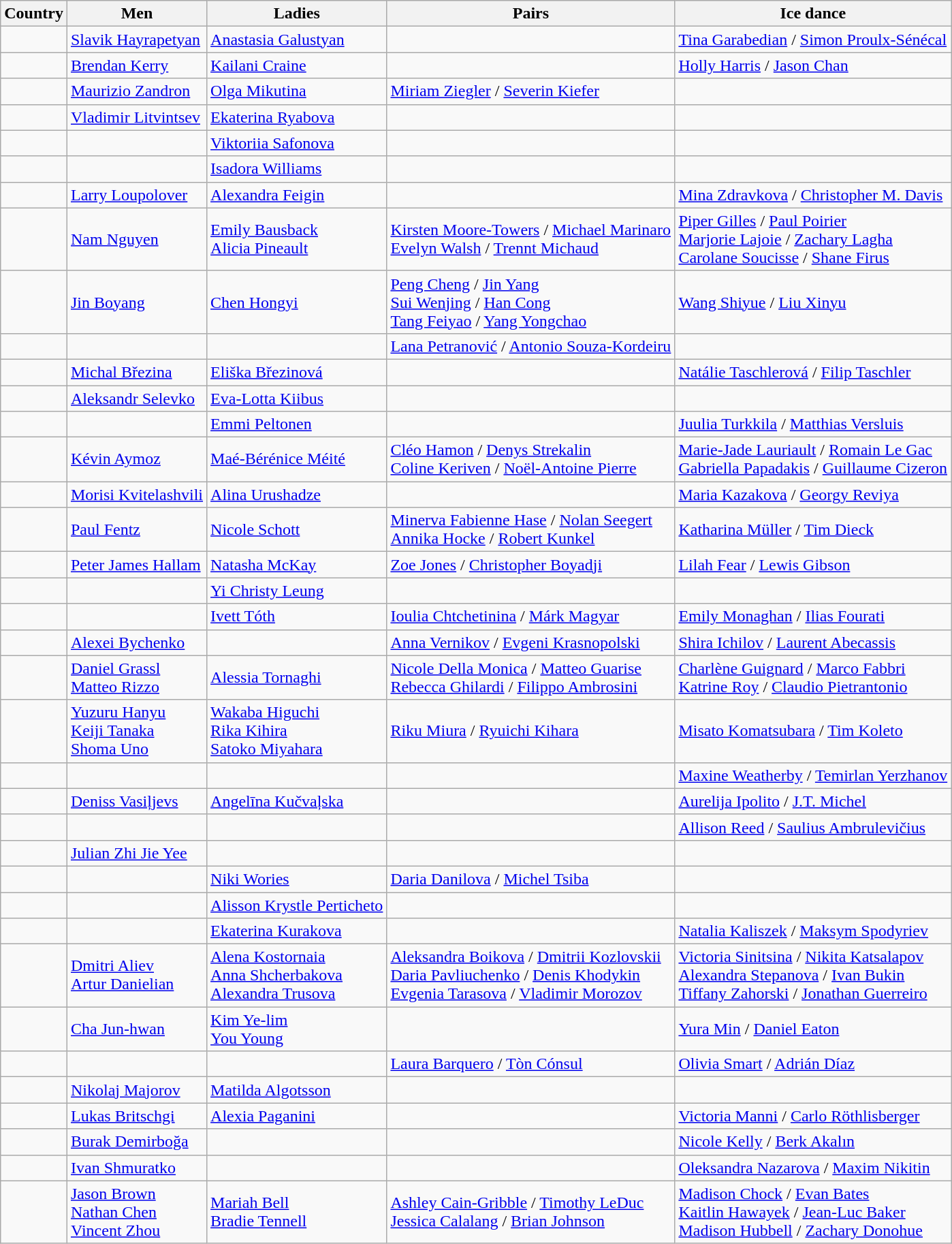<table class="wikitable">
<tr>
<th>Country</th>
<th>Men</th>
<th>Ladies</th>
<th>Pairs</th>
<th>Ice dance</th>
</tr>
<tr>
<td></td>
<td><a href='#'>Slavik Hayrapetyan</a></td>
<td><a href='#'>Anastasia Galustyan</a></td>
<td></td>
<td><a href='#'>Tina Garabedian</a> / <a href='#'>Simon Proulx-Sénécal</a></td>
</tr>
<tr>
<td></td>
<td><a href='#'>Brendan Kerry</a></td>
<td><a href='#'>Kailani Craine</a></td>
<td></td>
<td><a href='#'>Holly Harris</a> / <a href='#'>Jason Chan</a></td>
</tr>
<tr>
<td></td>
<td><a href='#'>Maurizio Zandron</a></td>
<td><a href='#'>Olga Mikutina</a></td>
<td><a href='#'>Miriam Ziegler</a> / <a href='#'>Severin Kiefer</a></td>
<td></td>
</tr>
<tr>
<td></td>
<td><a href='#'>Vladimir Litvintsev</a></td>
<td><a href='#'>Ekaterina Ryabova</a></td>
<td></td>
<td></td>
</tr>
<tr>
<td></td>
<td></td>
<td><a href='#'>Viktoriia Safonova</a></td>
<td></td>
<td></td>
</tr>
<tr>
<td></td>
<td></td>
<td><a href='#'>Isadora Williams</a></td>
<td></td>
<td></td>
</tr>
<tr>
<td></td>
<td><a href='#'>Larry Loupolover</a></td>
<td><a href='#'>Alexandra Feigin</a></td>
<td></td>
<td><a href='#'>Mina Zdravkova</a> / <a href='#'>Christopher M. Davis</a></td>
</tr>
<tr>
<td></td>
<td><a href='#'>Nam Nguyen</a></td>
<td><a href='#'>Emily Bausback</a><br><a href='#'>Alicia Pineault</a></td>
<td><a href='#'>Kirsten Moore-Towers</a> / <a href='#'>Michael Marinaro</a><br><a href='#'>Evelyn Walsh</a> / <a href='#'>Trennt Michaud</a></td>
<td><a href='#'>Piper Gilles</a> / <a href='#'>Paul Poirier</a><br><a href='#'>Marjorie Lajoie</a> / <a href='#'>Zachary Lagha</a><br><a href='#'>Carolane Soucisse</a> / <a href='#'>Shane Firus</a></td>
</tr>
<tr>
<td></td>
<td><a href='#'>Jin Boyang</a></td>
<td><a href='#'>Chen Hongyi</a></td>
<td><a href='#'>Peng Cheng</a> / <a href='#'>Jin Yang</a><br><a href='#'>Sui Wenjing</a> / <a href='#'>Han Cong</a><br><a href='#'>Tang Feiyao</a> / <a href='#'>Yang Yongchao</a></td>
<td><a href='#'>Wang Shiyue</a> / <a href='#'>Liu Xinyu</a></td>
</tr>
<tr>
<td></td>
<td></td>
<td></td>
<td><a href='#'>Lana Petranović</a> / <a href='#'>Antonio Souza-Kordeiru</a></td>
<td></td>
</tr>
<tr>
<td></td>
<td><a href='#'>Michal Březina</a></td>
<td><a href='#'>Eliška Březinová</a></td>
<td></td>
<td><a href='#'>Natálie Taschlerová</a> / <a href='#'>Filip Taschler</a></td>
</tr>
<tr>
<td></td>
<td><a href='#'>Aleksandr Selevko</a></td>
<td><a href='#'>Eva-Lotta Kiibus</a></td>
<td></td>
<td></td>
</tr>
<tr>
<td></td>
<td></td>
<td><a href='#'>Emmi Peltonen</a></td>
<td></td>
<td><a href='#'>Juulia Turkkila</a> / <a href='#'>Matthias Versluis</a></td>
</tr>
<tr>
<td></td>
<td><a href='#'>Kévin Aymoz</a></td>
<td><a href='#'>Maé-Bérénice Méité</a></td>
<td><a href='#'>Cléo Hamon</a> / <a href='#'>Denys Strekalin</a><br><a href='#'>Coline Keriven</a> / <a href='#'>Noël-Antoine Pierre</a></td>
<td><a href='#'>Marie-Jade Lauriault</a> / <a href='#'>Romain Le Gac</a><br><a href='#'>Gabriella Papadakis</a> / <a href='#'>Guillaume Cizeron</a></td>
</tr>
<tr>
<td></td>
<td><a href='#'>Morisi Kvitelashvili</a></td>
<td><a href='#'>Alina Urushadze</a></td>
<td></td>
<td><a href='#'>Maria Kazakova</a> / <a href='#'>Georgy Reviya</a></td>
</tr>
<tr>
<td></td>
<td><a href='#'>Paul Fentz</a></td>
<td><a href='#'>Nicole Schott</a></td>
<td><a href='#'>Minerva Fabienne Hase</a> / <a href='#'>Nolan Seegert</a><br><a href='#'>Annika Hocke</a> / <a href='#'>Robert Kunkel</a></td>
<td><a href='#'>Katharina Müller</a> / <a href='#'>Tim Dieck</a></td>
</tr>
<tr>
<td></td>
<td><a href='#'>Peter James Hallam</a></td>
<td><a href='#'>Natasha McKay</a></td>
<td><a href='#'>Zoe Jones</a> / <a href='#'>Christopher Boyadji</a></td>
<td><a href='#'>Lilah Fear</a> / <a href='#'>Lewis Gibson</a></td>
</tr>
<tr>
<td></td>
<td></td>
<td><a href='#'>Yi Christy Leung</a></td>
<td></td>
<td></td>
</tr>
<tr>
<td></td>
<td></td>
<td><a href='#'>Ivett Tóth</a></td>
<td><a href='#'>Ioulia Chtchetinina</a> / <a href='#'>Márk Magyar</a></td>
<td><a href='#'>Emily Monaghan</a> / <a href='#'>Ilias Fourati</a></td>
</tr>
<tr>
<td></td>
<td><a href='#'>Alexei Bychenko</a></td>
<td></td>
<td><a href='#'>Anna Vernikov</a> / <a href='#'>Evgeni Krasnopolski</a></td>
<td><a href='#'>Shira Ichilov</a> / <a href='#'>Laurent Abecassis</a></td>
</tr>
<tr>
<td></td>
<td><a href='#'>Daniel Grassl</a><br><a href='#'>Matteo Rizzo</a></td>
<td><a href='#'>Alessia Tornaghi</a></td>
<td><a href='#'>Nicole Della Monica</a> / <a href='#'>Matteo Guarise</a><br><a href='#'>Rebecca Ghilardi</a> / <a href='#'>Filippo Ambrosini</a></td>
<td><a href='#'>Charlène Guignard</a> / <a href='#'>Marco Fabbri</a><br><a href='#'>Katrine Roy</a> / <a href='#'>Claudio Pietrantonio</a></td>
</tr>
<tr>
<td></td>
<td><a href='#'>Yuzuru Hanyu</a><br><a href='#'>Keiji Tanaka</a><br><a href='#'>Shoma Uno</a></td>
<td><a href='#'>Wakaba Higuchi</a><br><a href='#'>Rika Kihira</a><br><a href='#'>Satoko Miyahara</a></td>
<td><a href='#'>Riku Miura</a> / <a href='#'>Ryuichi Kihara</a></td>
<td><a href='#'>Misato Komatsubara</a> / <a href='#'>Tim Koleto</a></td>
</tr>
<tr>
<td></td>
<td></td>
<td></td>
<td></td>
<td><a href='#'>Maxine Weatherby</a> / <a href='#'>Temirlan Yerzhanov</a></td>
</tr>
<tr>
<td></td>
<td><a href='#'>Deniss Vasiļjevs</a></td>
<td><a href='#'>Angelīna Kučvaļska</a></td>
<td></td>
<td><a href='#'>Aurelija Ipolito</a> / <a href='#'>J.T. Michel</a></td>
</tr>
<tr>
<td></td>
<td></td>
<td></td>
<td></td>
<td><a href='#'>Allison Reed</a> / <a href='#'>Saulius Ambrulevičius</a></td>
</tr>
<tr>
<td></td>
<td><a href='#'>Julian Zhi Jie Yee</a></td>
<td></td>
<td></td>
<td></td>
</tr>
<tr>
<td></td>
<td></td>
<td><a href='#'>Niki Wories</a></td>
<td><a href='#'>Daria Danilova</a> / <a href='#'>Michel Tsiba</a></td>
<td></td>
</tr>
<tr>
<td></td>
<td></td>
<td><a href='#'>Alisson Krystle Perticheto</a></td>
<td></td>
<td></td>
</tr>
<tr>
<td></td>
<td></td>
<td><a href='#'>Ekaterina Kurakova</a></td>
<td></td>
<td><a href='#'>Natalia Kaliszek</a> / <a href='#'>Maksym Spodyriev</a></td>
</tr>
<tr>
<td></td>
<td><a href='#'>Dmitri Aliev</a><br><a href='#'>Artur Danielian</a></td>
<td><a href='#'>Alena Kostornaia</a><br><a href='#'>Anna Shcherbakova</a><br><a href='#'>Alexandra Trusova</a></td>
<td><a href='#'>Aleksandra Boikova</a> / <a href='#'>Dmitrii Kozlovskii</a><br><a href='#'>Daria Pavliuchenko</a> / <a href='#'>Denis Khodykin</a><br><a href='#'>Evgenia Tarasova</a> / <a href='#'>Vladimir Morozov</a></td>
<td><a href='#'>Victoria Sinitsina</a> / <a href='#'>Nikita Katsalapov</a><br><a href='#'>Alexandra Stepanova</a> / <a href='#'>Ivan Bukin</a><br><a href='#'>Tiffany Zahorski</a> / <a href='#'>Jonathan Guerreiro</a></td>
</tr>
<tr>
<td></td>
<td><a href='#'>Cha Jun-hwan</a></td>
<td><a href='#'>Kim Ye-lim</a><br><a href='#'>You Young</a></td>
<td></td>
<td><a href='#'>Yura Min</a> / <a href='#'>Daniel Eaton</a></td>
</tr>
<tr>
<td></td>
<td></td>
<td></td>
<td><a href='#'>Laura Barquero</a> / <a href='#'>Tòn Cónsul</a></td>
<td><a href='#'>Olivia Smart</a> / <a href='#'>Adrián Díaz</a></td>
</tr>
<tr>
<td></td>
<td><a href='#'>Nikolaj Majorov</a></td>
<td><a href='#'>Matilda Algotsson</a></td>
<td></td>
<td></td>
</tr>
<tr>
<td></td>
<td><a href='#'>Lukas Britschgi</a></td>
<td><a href='#'>Alexia Paganini</a></td>
<td></td>
<td><a href='#'>Victoria Manni</a> / <a href='#'>Carlo Röthlisberger</a></td>
</tr>
<tr>
<td></td>
<td><a href='#'>Burak Demirboğa</a></td>
<td></td>
<td></td>
<td><a href='#'>Nicole Kelly</a> / <a href='#'>Berk Akalın</a></td>
</tr>
<tr>
<td></td>
<td><a href='#'>Ivan Shmuratko</a></td>
<td></td>
<td></td>
<td><a href='#'>Oleksandra Nazarova</a> / <a href='#'>Maxim Nikitin</a></td>
</tr>
<tr>
<td></td>
<td><a href='#'>Jason Brown</a><br><a href='#'>Nathan Chen</a><br><a href='#'>Vincent Zhou</a></td>
<td><a href='#'>Mariah Bell</a><br><a href='#'>Bradie Tennell</a></td>
<td><a href='#'>Ashley Cain-Gribble</a> / <a href='#'>Timothy LeDuc</a><br><a href='#'>Jessica Calalang</a> / <a href='#'>Brian Johnson</a></td>
<td><a href='#'>Madison Chock</a> / <a href='#'>Evan Bates</a><br><a href='#'>Kaitlin Hawayek</a> / <a href='#'>Jean-Luc Baker</a><br><a href='#'>Madison Hubbell</a> / <a href='#'>Zachary Donohue</a></td>
</tr>
</table>
